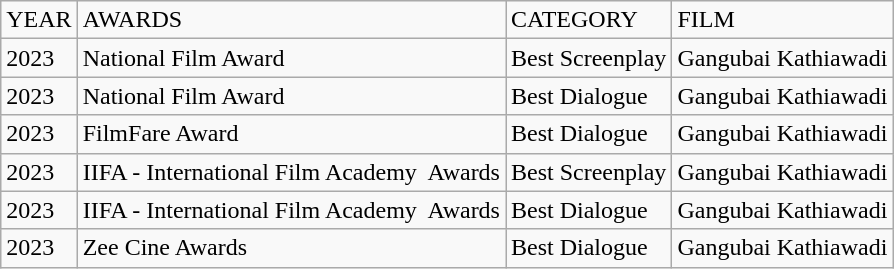<table class="wikitable">
<tr>
<td>YEAR</td>
<td>AWARDS</td>
<td>CATEGORY</td>
<td>FILM</td>
</tr>
<tr>
<td>2023</td>
<td>National Film Award</td>
<td>Best Screenplay</td>
<td>Gangubai Kathiawadi</td>
</tr>
<tr>
<td>2023</td>
<td>National Film Award</td>
<td>Best Dialogue</td>
<td>Gangubai Kathiawadi</td>
</tr>
<tr>
<td>2023</td>
<td>FilmFare Award</td>
<td>Best Dialogue</td>
<td>Gangubai Kathiawadi</td>
</tr>
<tr>
<td>2023</td>
<td>IIFA - International Film Academy  Awards</td>
<td>Best Screenplay</td>
<td>Gangubai Kathiawadi</td>
</tr>
<tr>
<td>2023</td>
<td>IIFA - International Film Academy  Awards</td>
<td>Best Dialogue</td>
<td>Gangubai Kathiawadi</td>
</tr>
<tr>
<td>2023</td>
<td>Zee Cine Awards</td>
<td>Best Dialogue</td>
<td>Gangubai Kathiawadi</td>
</tr>
</table>
